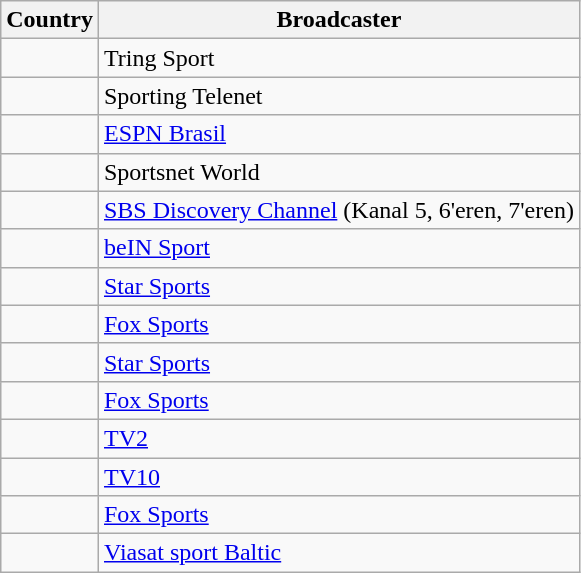<table class="wikitable">
<tr>
<th>Country</th>
<th>Broadcaster</th>
</tr>
<tr>
<td></td>
<td>Tring Sport</td>
</tr>
<tr>
<td></td>
<td>Sporting Telenet</td>
</tr>
<tr>
<td></td>
<td><a href='#'>ESPN Brasil</a></td>
</tr>
<tr>
<td></td>
<td>Sportsnet World</td>
</tr>
<tr>
<td></td>
<td><a href='#'>SBS Discovery Channel</a> (Kanal 5, 6'eren, 7'eren)</td>
</tr>
<tr>
<td></td>
<td><a href='#'>beIN Sport</a></td>
</tr>
<tr>
<td></td>
<td><a href='#'>Star Sports</a></td>
</tr>
<tr>
<td></td>
<td><a href='#'>Fox Sports</a></td>
</tr>
<tr>
<td></td>
<td><a href='#'>Star Sports</a></td>
</tr>
<tr>
<td></td>
<td><a href='#'>Fox Sports</a></td>
</tr>
<tr>
<td></td>
<td><a href='#'>TV2</a></td>
</tr>
<tr>
<td></td>
<td><a href='#'>TV10</a></td>
</tr>
<tr>
<td></td>
<td><a href='#'>Fox Sports</a></td>
</tr>
<tr>
<td></td>
<td><a href='#'>Viasat sport Baltic</a></td>
</tr>
</table>
